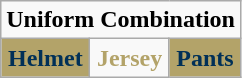<table class="wikitable"  style="display: inline-table;">
<tr>
<td align="center" Colspan="3"><strong>Uniform Combination</strong></td>
</tr>
<tr align="center">
<td style="background:#B3A369; color:#013057"><strong>Helmet</strong></td>
<td style="background:#white; color:#B3A369"><strong>Jersey</strong></td>
<td style="background:#B3A369; color:#013057"><strong>Pants</strong></td>
</tr>
</table>
